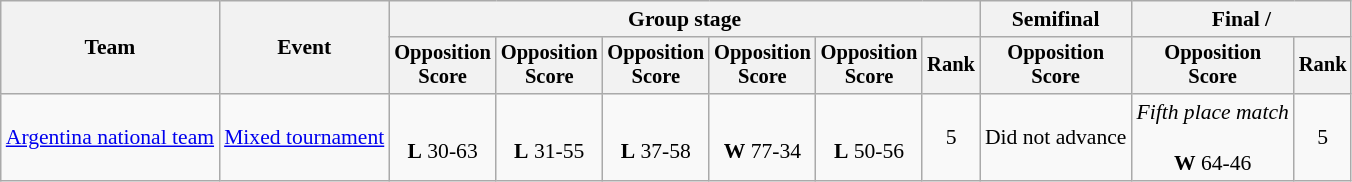<table class="wikitable" style="font-size:90%;text-align:center">
<tr>
<th rowspan="2">Team</th>
<th rowspan="2">Event</th>
<th colspan="6">Group stage</th>
<th>Semifinal</th>
<th colspan="2">Final / </th>
</tr>
<tr style="font-size:95%">
<th>Opposition<br>Score</th>
<th>Opposition<br>Score</th>
<th>Opposition<br>Score</th>
<th>Opposition<br>Score</th>
<th>Opposition<br>Score</th>
<th>Rank</th>
<th>Opposition<br>Score</th>
<th>Opposition<br>Score</th>
<th>Rank</th>
</tr>
<tr>
<td align=left><a href='#'>Argentina national team</a></td>
<td align=left><a href='#'>Mixed tournament</a></td>
<td><br><strong>L</strong> 30-63</td>
<td><br><strong>L</strong> 31-55</td>
<td><br><strong>L</strong> 37-58</td>
<td><br><strong>W</strong> 77-34</td>
<td><br><strong>L</strong> 50-56</td>
<td>5</td>
<td>Did not advance</td>
<td><em>Fifth place match</em><br><br><strong>W</strong> 64-46</td>
<td>5</td>
</tr>
</table>
